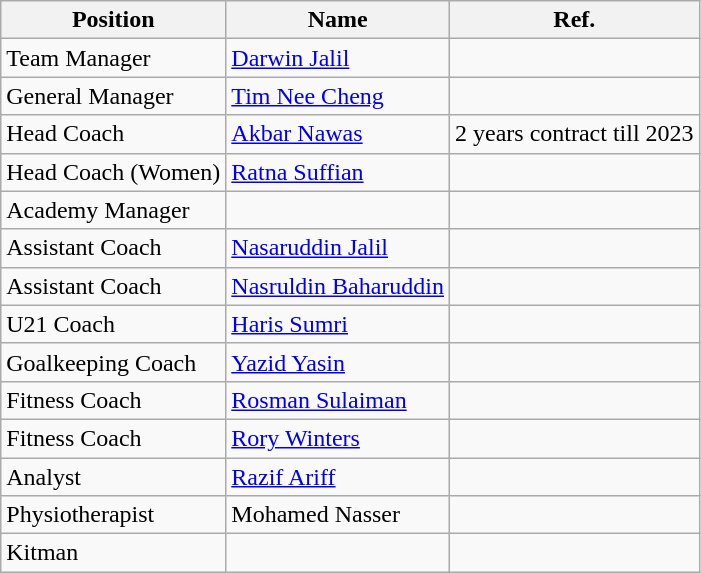<table class="wikitable">
<tr>
<th>Position</th>
<th>Name</th>
<th>Ref.</th>
</tr>
<tr>
<td>Team Manager</td>
<td><a href='#'>Darwin Jalil</a></td>
<td></td>
</tr>
<tr>
<td>General Manager</td>
<td><a href='#'>Tim Nee Cheng</a></td>
<td></td>
</tr>
<tr>
<td>Head Coach</td>
<td> <a href='#'>Akbar Nawas</a></td>
<td>2 years contract till 2023</td>
</tr>
<tr>
<td>Head Coach (Women)</td>
<td> <a href='#'>Ratna Suffian</a></td>
<td></td>
</tr>
<tr>
<td>Academy Manager</td>
<td></td>
</tr>
<tr>
<td>Assistant Coach</td>
<td><a href='#'>Nasaruddin Jalil</a></td>
<td></td>
</tr>
<tr>
<td>Assistant Coach</td>
<td><a href='#'>Nasruldin Baharuddin</a></td>
<td></td>
</tr>
<tr>
<td>U21 Coach</td>
<td> <a href='#'>Haris Sumri</a></td>
</tr>
<tr>
<td>Goalkeeping Coach</td>
<td><a href='#'>Yazid Yasin</a></td>
<td></td>
</tr>
<tr>
<td>Fitness Coach</td>
<td><a href='#'>Rosman Sulaiman</a></td>
<td></td>
</tr>
<tr>
<td>Fitness Coach</td>
<td> <a href='#'>Rory Winters</a></td>
<td></td>
</tr>
<tr>
<td>Analyst</td>
<td><a href='#'>Razif Ariff</a></td>
<td></td>
</tr>
<tr>
<td>Physiotherapist</td>
<td>Mohamed Nasser</td>
<td></td>
</tr>
<tr>
<td>Kitman</td>
<td></td>
</tr>
</table>
